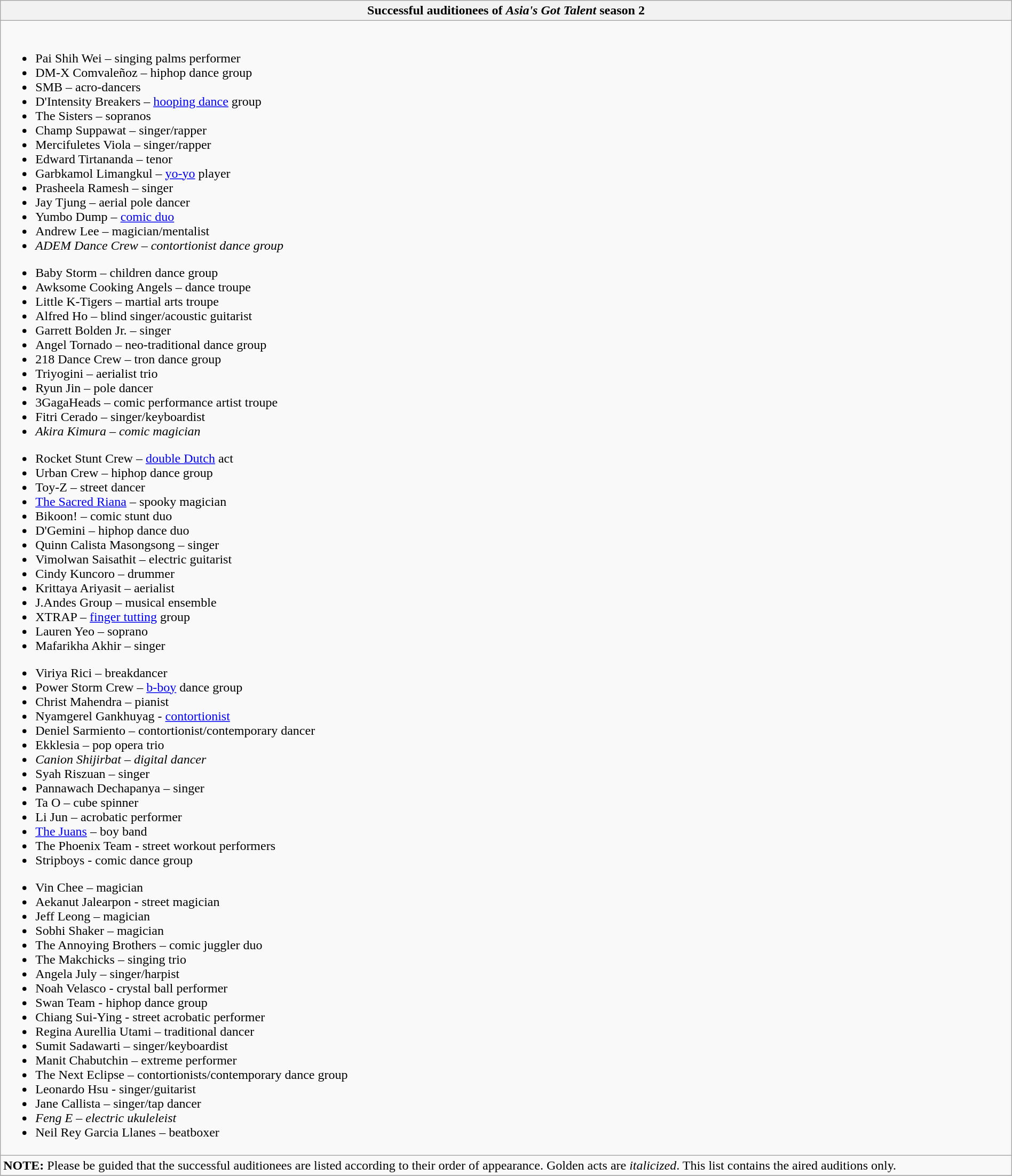<table class="wikitable collapsible collapsed" style="width: 100%">
<tr>
<th style="text-align: center">Successful auditionees of <em>Asia's Got Talent</em> season 2</th>
</tr>
<tr>
<td><br>
<ul><li>Pai Shih Wei – singing palms performer</li><li>DM-X Comvaleñoz – hiphop dance group</li><li>SMB – acro-dancers</li><li>D'Intensity Breakers – <a href='#'>hooping dance</a> group</li><li>The Sisters – sopranos</li><li>Champ Suppawat – singer/rapper</li><li>Mercifuletes Viola – singer/rapper</li><li>Edward Tirtananda – tenor</li><li>Garbkamol Limangkul – <a href='#'>yo-yo</a> player</li><li>Prasheela Ramesh – singer</li><li>Jay Tjung – aerial pole dancer</li><li>Yumbo Dump – <a href='#'>comic duo</a></li><li>Andrew Lee – magician/mentalist</li><li><em>ADEM Dance Crew – contortionist dance group</em></li></ul><ul><li>Baby Storm – children dance group</li><li>Awksome Cooking Angels – dance troupe</li><li>Little K-Tigers – martial arts troupe</li><li>Alfred Ho – blind singer/acoustic guitarist</li><li>Garrett Bolden Jr. – singer</li><li>Angel Tornado – neo-traditional dance group</li><li>218 Dance Crew – tron dance group</li><li>Triyogini – aerialist trio</li><li>Ryun Jin – pole dancer</li><li>3GagaHeads – comic performance artist troupe</li><li>Fitri Cerado – singer/keyboardist</li><li><em>Akira Kimura – comic magician</em></li></ul><ul><li>Rocket Stunt Crew – <a href='#'>double Dutch</a> act</li><li>Urban Crew – hiphop dance group</li><li>Toy-Z – street dancer</li><li><a href='#'>The Sacred Riana</a> – spooky magician</li><li>Bikoon! – comic stunt duo</li><li>D'Gemini – hiphop dance duo</li><li>Quinn Calista Masongsong – singer</li><li>Vimolwan Saisathit – electric guitarist</li><li>Cindy Kuncoro – drummer</li><li>Krittaya Ariyasit – aerialist</li><li>J.Andes Group – musical ensemble</li><li>XTRAP – <a href='#'>finger tutting</a> group</li><li>Lauren Yeo – soprano</li><li>Mafarikha Akhir – singer</li></ul><ul><li>Viriya Rici – breakdancer</li><li>Power Storm Crew – <a href='#'>b-boy</a> dance group</li><li>Christ Mahendra – pianist</li><li>Nyamgerel Gankhuyag - <a href='#'>contortionist</a></li><li>Deniel Sarmiento –  contortionist/contemporary dancer</li><li>Ekklesia – pop opera trio</li><li><em>Canion Shijirbat – digital dancer</em></li><li>Syah Riszuan  – singer</li><li>Pannawach Dechapanya  – singer</li><li>Ta O  – cube spinner</li><li>Li Jun  – acrobatic performer</li><li><a href='#'>The Juans</a>  – boy band</li><li>The Phoenix Team - street workout performers</li><li>Stripboys - comic dance group</li></ul><ul><li>Vin Chee – magician</li><li>Aekanut Jalearpon - street magician</li><li>Jeff Leong – magician</li><li>Sobhi Shaker – magician</li><li>The Annoying Brothers  – comic juggler duo</li><li>The Makchicks  – singing trio</li><li>Angela July – singer/harpist</li><li>Noah Velasco - crystal ball performer</li><li>Swan Team - hiphop dance group</li><li>Chiang Sui-Ying - street acrobatic performer</li><li>Regina Aurellia Utami – traditional dancer</li><li>Sumit Sadawarti – singer/keyboardist</li><li>Manit Chabutchin  – extreme performer</li><li>The Next Eclipse – contortionists/contemporary dance group</li><li>Leonardo Hsu - singer/guitarist</li><li>Jane Callista – singer/tap dancer</li><li><em>Feng E  – electric ukuleleist</em></li><li>Neil Rey Garcia Llanes  – beatboxer</li></ul></td>
</tr>
<tr>
<td scope="row"><strong>NOTE:</strong> Please be guided that the successful auditionees are listed according to their order of appearance. Golden acts are <em>italicized</em>. This list contains the aired auditions only.</td>
</tr>
<tr>
</tr>
</table>
